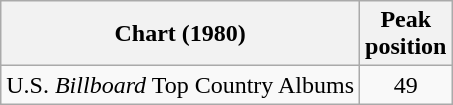<table class="wikitable">
<tr>
<th>Chart (1980)</th>
<th>Peak<br>position</th>
</tr>
<tr>
<td>U.S. <em>Billboard</em> Top Country Albums</td>
<td align="center">49</td>
</tr>
</table>
